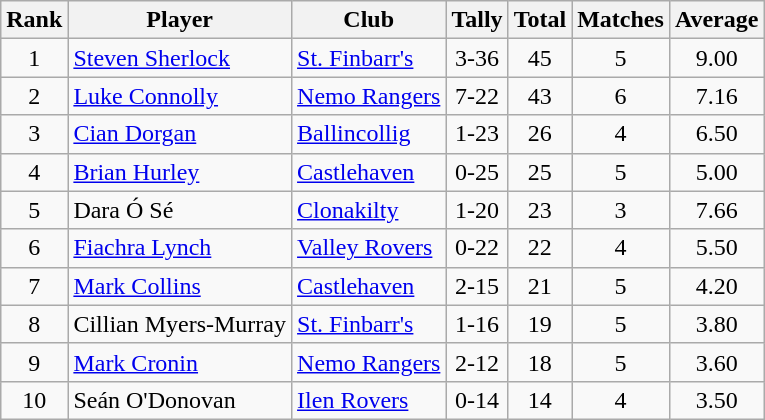<table class="wikitable">
<tr>
<th>Rank</th>
<th>Player</th>
<th>Club</th>
<th>Tally</th>
<th>Total</th>
<th>Matches</th>
<th>Average</th>
</tr>
<tr>
<td rowspan="1" style="text-align:center;">1</td>
<td><a href='#'>Steven Sherlock</a></td>
<td><a href='#'>St. Finbarr's</a></td>
<td align=center>3-36</td>
<td align=center>45</td>
<td align=center>5</td>
<td align=center>9.00</td>
</tr>
<tr>
<td rowspan="1" style="text-align:center;">2</td>
<td><a href='#'>Luke Connolly</a></td>
<td><a href='#'>Nemo Rangers</a></td>
<td align=center>7-22</td>
<td align=center>43</td>
<td align=center>6</td>
<td align=center>7.16</td>
</tr>
<tr>
<td rowspan="1" style="text-align:center;">3</td>
<td><a href='#'>Cian Dorgan</a></td>
<td><a href='#'>Ballincollig</a></td>
<td align=center>1-23</td>
<td align=center>26</td>
<td align=center>4</td>
<td align=center>6.50</td>
</tr>
<tr>
<td rowspan="1" style="text-align:center;">4</td>
<td><a href='#'>Brian Hurley</a></td>
<td><a href='#'>Castlehaven</a></td>
<td align=center>0-25</td>
<td align=center>25</td>
<td align=center>5</td>
<td align=center>5.00</td>
</tr>
<tr>
<td rowspan="1" style="text-align:center;">5</td>
<td>Dara Ó Sé</td>
<td><a href='#'>Clonakilty</a></td>
<td align=center>1-20</td>
<td align=center>23</td>
<td align=center>3</td>
<td align=center>7.66</td>
</tr>
<tr>
<td rowspan="1" style="text-align:center;">6</td>
<td><a href='#'>Fiachra Lynch</a></td>
<td><a href='#'>Valley Rovers</a></td>
<td align=center>0-22</td>
<td align=center>22</td>
<td align=center>4</td>
<td align=center>5.50</td>
</tr>
<tr>
<td rowspan="1" style="text-align:center;">7</td>
<td><a href='#'>Mark Collins</a></td>
<td><a href='#'>Castlehaven</a></td>
<td align=center>2-15</td>
<td align=center>21</td>
<td align=center>5</td>
<td align=center>4.20</td>
</tr>
<tr>
<td rowspan="1" style="text-align:center;">8</td>
<td>Cillian Myers-Murray</td>
<td><a href='#'>St. Finbarr's</a></td>
<td align=center>1-16</td>
<td align=center>19</td>
<td align=center>5</td>
<td align=center>3.80</td>
</tr>
<tr>
<td rowspan="1" style="text-align:center;">9</td>
<td><a href='#'>Mark Cronin</a></td>
<td><a href='#'>Nemo Rangers</a></td>
<td align=center>2-12</td>
<td align=center>18</td>
<td align=center>5</td>
<td align=center>3.60</td>
</tr>
<tr>
<td rowspan="1" style="text-align:center;">10</td>
<td>Seán O'Donovan</td>
<td><a href='#'>Ilen Rovers</a></td>
<td align=center>0-14</td>
<td align=center>14</td>
<td align=center>4</td>
<td align=center>3.50</td>
</tr>
</table>
